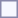<table style="border:1px solid #8888aa; background-color:#f7f8ff; padding:5px; font-size:95%; margin: 0px 12px 12px 0px;">
</table>
